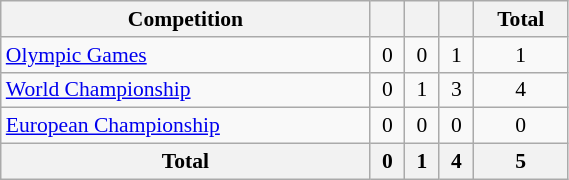<table class="wikitable" style="width:30%; font-size:90%; text-align:center;">
<tr>
<th>Competition</th>
<th></th>
<th></th>
<th></th>
<th>Total</th>
</tr>
<tr>
<td align=left><a href='#'>Olympic Games</a></td>
<td>0</td>
<td>0</td>
<td>1</td>
<td>1</td>
</tr>
<tr>
<td align=left><a href='#'>World Championship</a></td>
<td>0</td>
<td>1</td>
<td>3</td>
<td>4</td>
</tr>
<tr>
<td align=left><a href='#'>European Championship</a></td>
<td>0</td>
<td>0</td>
<td>0</td>
<td>0</td>
</tr>
<tr>
<th>Total</th>
<th>0</th>
<th>1</th>
<th>4</th>
<th>5</th>
</tr>
</table>
